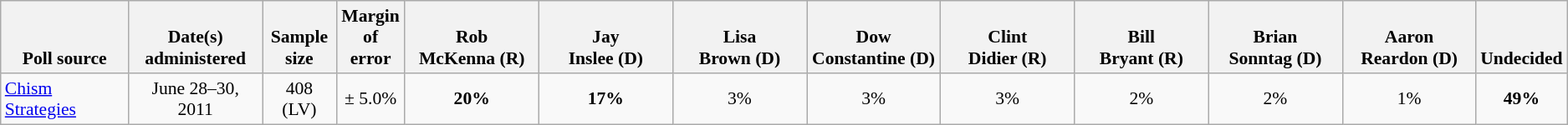<table class="wikitable" style="font-size:90%;text-align:center;">
<tr valign=bottom>
<th>Poll source</th>
<th>Date(s)<br>administered</th>
<th>Sample<br>size</th>
<th>Margin<br>of error</th>
<th style="width:100px;">Rob<br>McKenna (R)</th>
<th style="width:100px;">Jay<br>Inslee (D)</th>
<th style="width:100px;">Lisa<br>Brown (D)</th>
<th style="width:100px;">Dow<br>Constantine (D)</th>
<th style="width:100px;">Clint<br>Didier (R)</th>
<th style="width:100px;">Bill<br>Bryant (R)</th>
<th style="width:100px;">Brian<br>Sonntag (D)</th>
<th style="width:100px;">Aaron<br>Reardon (D)</th>
<th>Undecided</th>
</tr>
<tr>
<td style="text-align:left;"><a href='#'>Chism Strategies</a></td>
<td>June 28–30, 2011</td>
<td>408 (LV)</td>
<td>± 5.0%</td>
<td><strong>20%</strong></td>
<td><strong>17%</strong></td>
<td>3%</td>
<td>3%</td>
<td>3%</td>
<td>2%</td>
<td>2%</td>
<td>1%</td>
<td><strong>49%</strong></td>
</tr>
</table>
